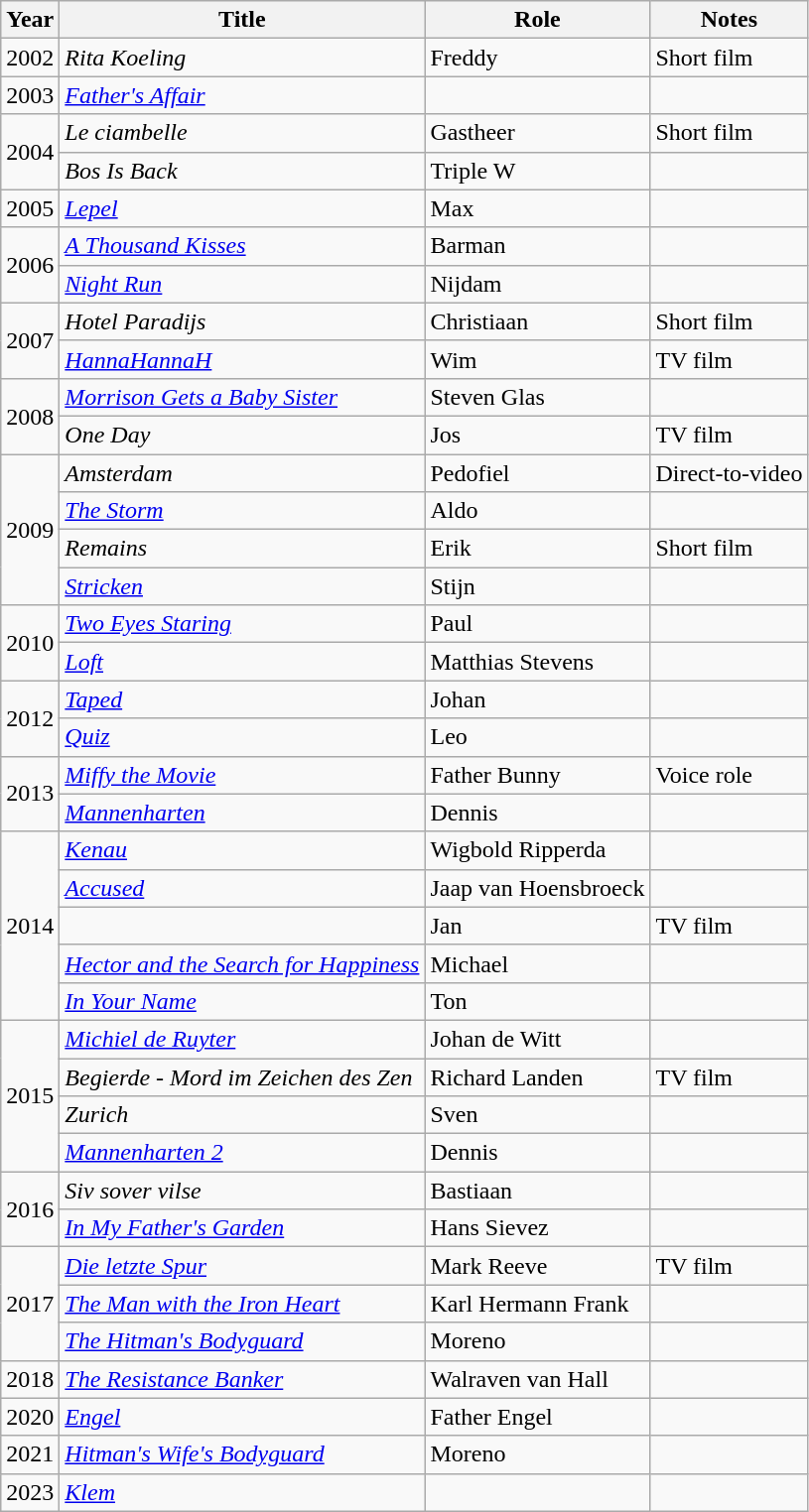<table class="wikitable sortable">
<tr>
<th>Year</th>
<th>Title</th>
<th>Role</th>
<th class="unsortable">Notes</th>
</tr>
<tr>
<td>2002</td>
<td><em>Rita Koeling</em></td>
<td>Freddy</td>
<td>Short film</td>
</tr>
<tr>
<td>2003</td>
<td><em><a href='#'>Father's Affair</a></em></td>
<td></td>
<td></td>
</tr>
<tr>
<td rowspan="2">2004</td>
<td><em>Le ciambelle</em></td>
<td>Gastheer</td>
<td>Short film</td>
</tr>
<tr>
<td><em>Bos Is Back</em></td>
<td>Triple W</td>
<td></td>
</tr>
<tr>
<td>2005</td>
<td><em><a href='#'>Lepel</a></em></td>
<td>Max</td>
<td></td>
</tr>
<tr>
<td rowspan="2">2006</td>
<td><em><a href='#'>A Thousand Kisses</a></em></td>
<td>Barman</td>
<td></td>
</tr>
<tr>
<td><em><a href='#'>Night Run</a></em></td>
<td>Nijdam</td>
<td></td>
</tr>
<tr>
<td rowspan="2">2007</td>
<td><em>Hotel Paradijs</em></td>
<td>Christiaan</td>
<td>Short film</td>
</tr>
<tr>
<td><em><a href='#'>HannaHannaH</a></em></td>
<td>Wim</td>
<td>TV film</td>
</tr>
<tr>
<td rowspan="2">2008</td>
<td><em><a href='#'>Morrison Gets a Baby Sister</a></em></td>
<td>Steven Glas</td>
<td></td>
</tr>
<tr>
<td><em>One Day</em></td>
<td>Jos</td>
<td>TV film</td>
</tr>
<tr>
<td rowspan="4">2009</td>
<td><em>Amsterdam</em></td>
<td>Pedofiel</td>
<td>Direct-to-video</td>
</tr>
<tr>
<td><em><a href='#'>The Storm</a></em></td>
<td>Aldo</td>
<td></td>
</tr>
<tr>
<td><em>Remains</em></td>
<td>Erik</td>
<td>Short film</td>
</tr>
<tr>
<td><em><a href='#'>Stricken</a></em></td>
<td>Stijn</td>
<td></td>
</tr>
<tr>
<td rowspan="2">2010</td>
<td><em><a href='#'>Two Eyes Staring</a></em></td>
<td>Paul</td>
<td></td>
</tr>
<tr>
<td><em><a href='#'>Loft</a></em></td>
<td>Matthias Stevens</td>
<td></td>
</tr>
<tr>
<td rowspan="2">2012</td>
<td><em><a href='#'>Taped</a></em></td>
<td>Johan</td>
<td></td>
</tr>
<tr>
<td><em><a href='#'>Quiz</a></em></td>
<td>Leo</td>
<td></td>
</tr>
<tr>
<td rowspan="2">2013</td>
<td><em><a href='#'>Miffy the Movie</a></em></td>
<td>Father Bunny</td>
<td>Voice role</td>
</tr>
<tr>
<td><em><a href='#'>Mannenharten</a></em></td>
<td>Dennis</td>
<td></td>
</tr>
<tr>
<td rowspan="5">2014</td>
<td><em><a href='#'>Kenau</a></em></td>
<td>Wigbold Ripperda</td>
<td></td>
</tr>
<tr>
<td><em><a href='#'>Accused</a></em></td>
<td>Jaap van Hoensbroeck</td>
<td></td>
</tr>
<tr>
<td><em></em></td>
<td>Jan</td>
<td>TV film</td>
</tr>
<tr>
<td><em><a href='#'>Hector and the Search for Happiness</a></em></td>
<td>Michael</td>
<td></td>
</tr>
<tr>
<td><em><a href='#'>In Your Name</a></em></td>
<td>Ton</td>
<td></td>
</tr>
<tr>
<td rowspan="4">2015</td>
<td><em><a href='#'>Michiel de Ruyter</a></em></td>
<td>Johan de Witt</td>
<td></td>
</tr>
<tr>
<td><em>Begierde - Mord im Zeichen des Zen</em></td>
<td>Richard Landen</td>
<td>TV film</td>
</tr>
<tr>
<td><em>Zurich</em></td>
<td>Sven</td>
<td></td>
</tr>
<tr>
<td><em><a href='#'>Mannenharten 2</a></em></td>
<td>Dennis</td>
<td></td>
</tr>
<tr>
<td rowspan="2">2016</td>
<td><em>Siv sover vilse</em></td>
<td>Bastiaan</td>
<td></td>
</tr>
<tr>
<td><em><a href='#'>In My Father's Garden</a></em></td>
<td>Hans Sievez</td>
<td></td>
</tr>
<tr>
<td rowspan="3">2017</td>
<td><em><a href='#'>Die letzte Spur</a></em></td>
<td>Mark Reeve</td>
<td>TV film</td>
</tr>
<tr>
<td><em><a href='#'>The Man with the Iron Heart</a></em></td>
<td>Karl Hermann Frank</td>
<td></td>
</tr>
<tr>
<td><em><a href='#'>The Hitman's Bodyguard</a></em></td>
<td>Moreno</td>
<td></td>
</tr>
<tr>
<td>2018</td>
<td><em><a href='#'>The Resistance Banker</a></em></td>
<td>Walraven van Hall</td>
<td></td>
</tr>
<tr>
<td>2020</td>
<td><em><a href='#'>Engel</a></em></td>
<td>Father Engel</td>
<td></td>
</tr>
<tr>
<td>2021</td>
<td><em><a href='#'>Hitman's Wife's Bodyguard</a></em></td>
<td>Moreno</td>
<td></td>
</tr>
<tr>
<td>2023</td>
<td><em><a href='#'>Klem</a></em></td>
<td></td>
<td></td>
</tr>
</table>
